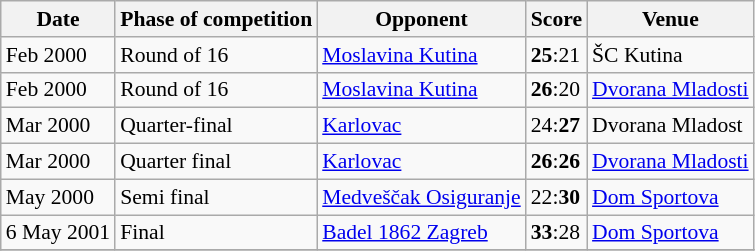<table class="wikitable" style="font-size: 90%">
<tr>
<th>Date</th>
<th>Phase of competition</th>
<th>Opponent</th>
<th>Score</th>
<th>Venue</th>
</tr>
<tr>
<td>Feb 2000</td>
<td>Round of 16</td>
<td><a href='#'>Moslavina Kutina</a></td>
<td><strong>25</strong>:21</td>
<td>ŠC Kutina</td>
</tr>
<tr>
<td>Feb 2000</td>
<td>Round of 16</td>
<td><a href='#'>Moslavina Kutina</a></td>
<td><strong>26</strong>:20</td>
<td><a href='#'>Dvorana Mladosti</a></td>
</tr>
<tr>
<td>Mar 2000</td>
<td>Quarter-final</td>
<td><a href='#'>Karlovac</a></td>
<td>24:<strong>27</strong></td>
<td>Dvorana Mladost</td>
</tr>
<tr>
<td>Mar 2000</td>
<td>Quarter final</td>
<td><a href='#'>Karlovac</a></td>
<td><strong>26</strong>:<strong>26</strong></td>
<td><a href='#'>Dvorana Mladosti</a></td>
</tr>
<tr>
<td>May 2000</td>
<td>Semi final</td>
<td><a href='#'>Medveščak Osiguranje</a></td>
<td>22:<strong>30</strong></td>
<td><a href='#'>Dom Sportova</a></td>
</tr>
<tr>
<td>6 May 2001</td>
<td>Final</td>
<td><a href='#'>Badel 1862 Zagreb</a></td>
<td><strong>33</strong>:28</td>
<td><a href='#'>Dom Sportova</a></td>
</tr>
<tr>
</tr>
</table>
